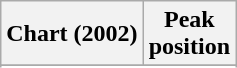<table class="wikitable sortable">
<tr>
<th>Chart (2002)</th>
<th>Peak<br>position</th>
</tr>
<tr>
</tr>
<tr>
</tr>
<tr>
</tr>
<tr>
</tr>
<tr>
</tr>
</table>
